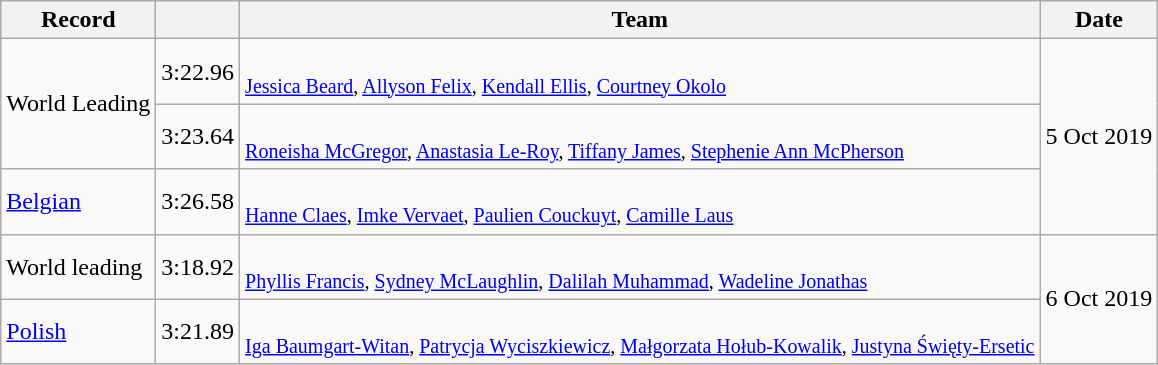<table class="wikitable">
<tr>
<th>Record</th>
<th></th>
<th>Team</th>
<th>Date</th>
</tr>
<tr>
<td rowspan=2>World Leading</td>
<td>3:22.96</td>
<td> <br><small> <a href='#'>Jessica Beard</a>, <a href='#'>Allyson Felix</a>, <a href='#'>Kendall Ellis</a>, <a href='#'>Courtney Okolo</a> </small></td>
<td rowspan=3 align=right>5 Oct 2019</td>
</tr>
<tr>
<td>3:23.64</td>
<td> <br><small> <a href='#'>Roneisha McGregor</a>, <a href='#'>Anastasia Le-Roy</a>, <a href='#'>Tiffany James</a>, <a href='#'>Stephenie Ann McPherson</a></small></td>
</tr>
<tr>
<td><a href='#'>Belgian</a></td>
<td>3:26.58</td>
<td> <br><small> <a href='#'>Hanne Claes</a>, <a href='#'>Imke Vervaet</a>, <a href='#'>Paulien Couckuyt</a>, <a href='#'>Camille Laus</a></small></td>
</tr>
<tr>
<td>World leading</td>
<td>3:18.92</td>
<td> <br><small> <a href='#'>Phyllis Francis</a>, <a href='#'>Sydney McLaughlin</a>, <a href='#'>Dalilah Muhammad</a>, <a href='#'>Wadeline Jonathas</a> </small></td>
<td rowspan=2 align=right>6 Oct 2019</td>
</tr>
<tr>
<td><a href='#'>Polish</a></td>
<td>3:21.89</td>
<td> <br><small> <a href='#'>Iga Baumgart-Witan</a>, <a href='#'>Patrycja Wyciszkiewicz</a>, <a href='#'>Małgorzata Hołub-Kowalik</a>, <a href='#'>Justyna Święty-Ersetic</a> </small></td>
</tr>
</table>
